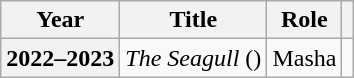<table class="wikitable plainrowheaders">
<tr>
<th scope="col">Year</th>
<th scope="col">Title</th>
<th scope="col">Role</th>
<th scope="col" class="unsortable"></th>
</tr>
<tr>
<th scope="row">2022–2023</th>
<td><em>The Seagull</em> ()</td>
<td>Masha</td>
<td style="text-align:center"></td>
</tr>
</table>
